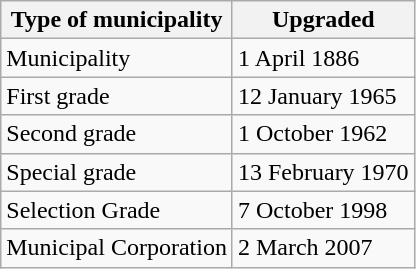<table class="wikitable">
<tr>
<th>Type of municipality</th>
<th>Upgraded</th>
</tr>
<tr>
<td>Municipality</td>
<td>1 April 1886</td>
</tr>
<tr>
<td>First grade</td>
<td>12 January 1965</td>
</tr>
<tr>
<td>Second grade</td>
<td>1 October 1962</td>
</tr>
<tr>
<td>Special grade</td>
<td>13 February 1970</td>
</tr>
<tr>
<td>Selection Grade</td>
<td>7 October 1998</td>
</tr>
<tr>
<td>Municipal Corporation</td>
<td>2 March 2007</td>
</tr>
</table>
